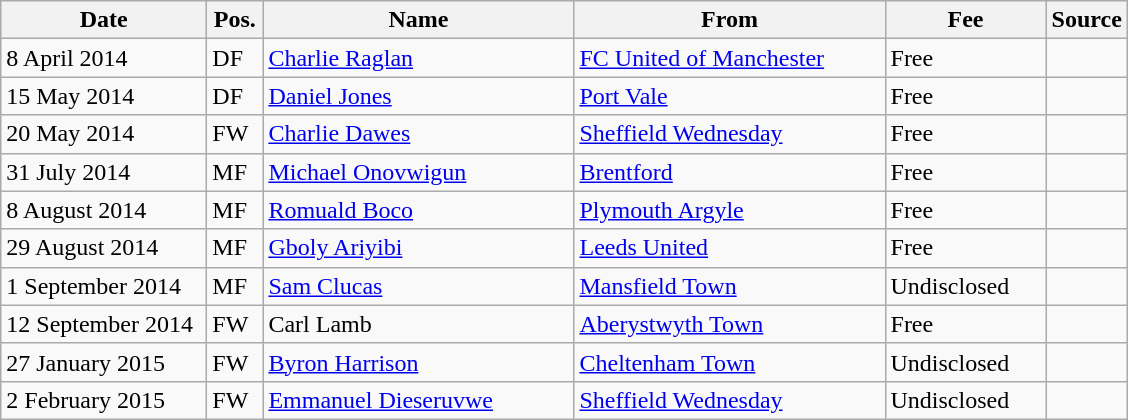<table class="wikitable">
<tr>
<th width= 130>Date</th>
<th width= 30>Pos.</th>
<th width= 200>Name</th>
<th width= 200>From</th>
<th width= 100>Fee</th>
<th width= 30>Source</th>
</tr>
<tr>
<td>8 April 2014</td>
<td>DF</td>
<td> <a href='#'>Charlie Raglan</a></td>
<td> <a href='#'>FC United of Manchester</a></td>
<td>Free</td>
<td></td>
</tr>
<tr>
<td>15 May 2014</td>
<td>DF</td>
<td> <a href='#'>Daniel Jones</a></td>
<td> <a href='#'>Port Vale</a></td>
<td>Free</td>
<td></td>
</tr>
<tr>
<td>20 May 2014</td>
<td>FW</td>
<td> <a href='#'>Charlie Dawes</a></td>
<td> <a href='#'>Sheffield Wednesday</a></td>
<td>Free</td>
<td></td>
</tr>
<tr>
<td>31 July 2014</td>
<td>MF</td>
<td> <a href='#'>Michael Onovwigun</a></td>
<td> <a href='#'>Brentford</a></td>
<td>Free</td>
<td></td>
</tr>
<tr>
<td>8 August 2014</td>
<td>MF</td>
<td> <a href='#'>Romuald Boco</a></td>
<td> <a href='#'>Plymouth Argyle</a></td>
<td>Free</td>
<td></td>
</tr>
<tr>
<td>29 August 2014</td>
<td>MF</td>
<td> <a href='#'>Gboly Ariyibi</a></td>
<td> <a href='#'>Leeds United</a></td>
<td>Free</td>
<td></td>
</tr>
<tr>
<td>1 September 2014</td>
<td>MF</td>
<td> <a href='#'>Sam Clucas</a></td>
<td> <a href='#'>Mansfield Town</a></td>
<td>Undisclosed</td>
<td></td>
</tr>
<tr>
<td>12 September 2014</td>
<td>FW</td>
<td> Carl Lamb</td>
<td> <a href='#'>Aberystwyth Town</a></td>
<td>Free</td>
<td></td>
</tr>
<tr>
<td>27 January 2015</td>
<td>FW</td>
<td> <a href='#'>Byron Harrison</a></td>
<td> <a href='#'>Cheltenham Town</a></td>
<td>Undisclosed</td>
<td></td>
</tr>
<tr>
<td>2 February 2015</td>
<td>FW</td>
<td> <a href='#'>Emmanuel Dieseruvwe</a></td>
<td> <a href='#'>Sheffield Wednesday</a></td>
<td>Undisclosed</td>
<td></td>
</tr>
</table>
